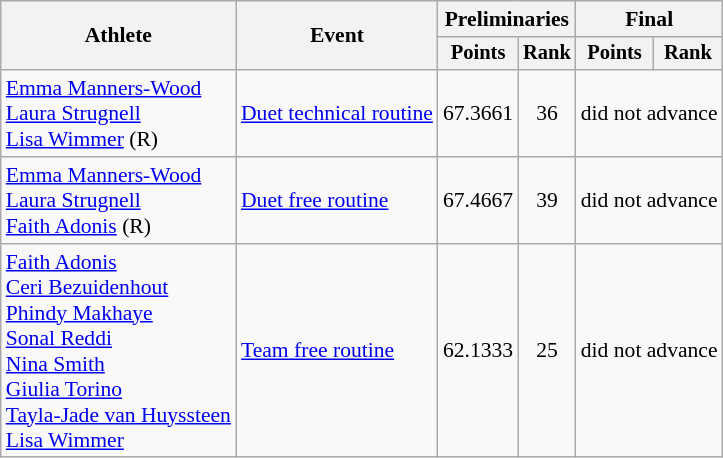<table class=wikitable style="font-size:90%">
<tr>
<th rowspan="2">Athlete</th>
<th rowspan="2">Event</th>
<th colspan="2">Preliminaries</th>
<th colspan="2">Final</th>
</tr>
<tr style="font-size:95%">
<th>Points</th>
<th>Rank</th>
<th>Points</th>
<th>Rank</th>
</tr>
<tr align=center>
<td align=left><a href='#'>Emma Manners-Wood</a><br><a href='#'>Laura Strugnell</a><br><a href='#'>Lisa Wimmer</a> (R)</td>
<td align=left><a href='#'>Duet technical routine</a></td>
<td>67.3661</td>
<td>36</td>
<td colspan=2>did not advance</td>
</tr>
<tr align=center>
<td align=left><a href='#'>Emma Manners-Wood</a><br><a href='#'>Laura Strugnell</a><br><a href='#'>Faith Adonis</a> (R)</td>
<td align=left><a href='#'>Duet free routine</a></td>
<td>67.4667</td>
<td>39</td>
<td colspan=2>did not advance</td>
</tr>
<tr align=center>
<td align=left><a href='#'>Faith Adonis</a><br><a href='#'>Ceri Bezuidenhout</a><br><a href='#'>Phindy Makhaye</a><br><a href='#'>Sonal Reddi</a><br><a href='#'>Nina Smith</a><br><a href='#'>Giulia Torino</a><br><a href='#'>Tayla-Jade van Huyssteen</a><br><a href='#'>Lisa Wimmer</a></td>
<td align=left><a href='#'>Team free routine</a></td>
<td>62.1333</td>
<td>25</td>
<td colspan=2>did not advance</td>
</tr>
</table>
